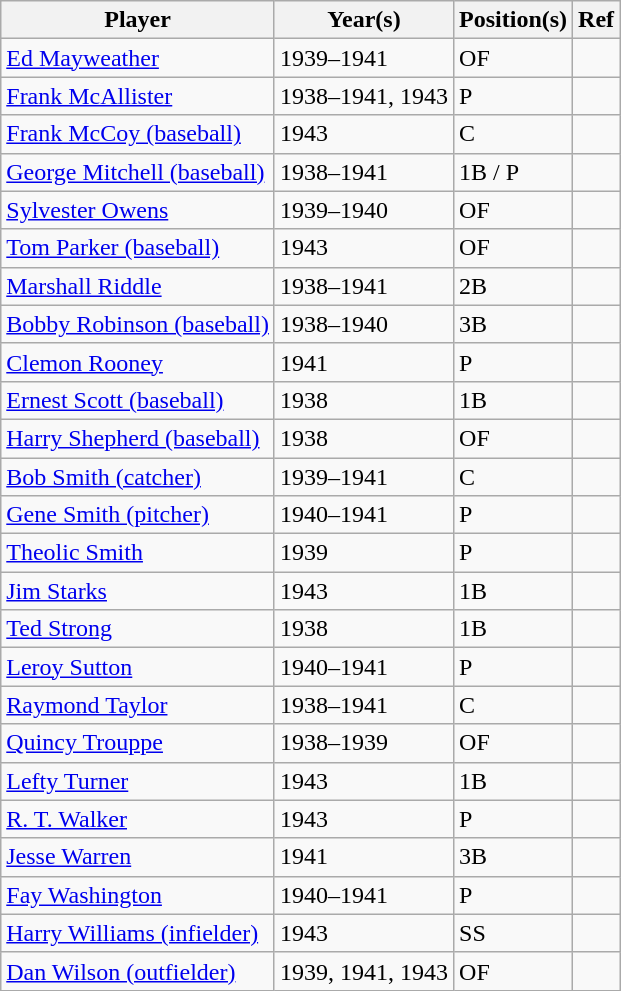<table class="wikitable">
<tr>
<th>Player</th>
<th>Year(s)</th>
<th>Position(s)</th>
<th>Ref</th>
</tr>
<tr>
<td><a href='#'>Ed Mayweather</a></td>
<td>1939–1941</td>
<td>OF</td>
<td></td>
</tr>
<tr>
<td><a href='#'>Frank McAllister</a></td>
<td>1938–1941, 1943</td>
<td>P</td>
<td></td>
</tr>
<tr>
<td><a href='#'>Frank McCoy (baseball)</a></td>
<td>1943</td>
<td>C</td>
<td></td>
</tr>
<tr>
<td><a href='#'>George Mitchell (baseball)</a></td>
<td>1938–1941</td>
<td>1B / P</td>
<td></td>
</tr>
<tr>
<td><a href='#'>Sylvester Owens</a></td>
<td>1939–1940</td>
<td>OF</td>
<td></td>
</tr>
<tr>
<td><a href='#'>Tom Parker (baseball)</a></td>
<td>1943</td>
<td>OF</td>
<td></td>
</tr>
<tr>
<td><a href='#'>Marshall Riddle</a></td>
<td>1938–1941</td>
<td>2B</td>
<td></td>
</tr>
<tr>
<td><a href='#'>Bobby Robinson (baseball)</a></td>
<td>1938–1940</td>
<td>3B</td>
<td></td>
</tr>
<tr>
<td><a href='#'>Clemon Rooney</a></td>
<td>1941</td>
<td>P</td>
<td></td>
</tr>
<tr>
<td><a href='#'>Ernest Scott (baseball)</a></td>
<td>1938</td>
<td>1B</td>
<td></td>
</tr>
<tr>
<td><a href='#'>Harry Shepherd (baseball)</a></td>
<td>1938</td>
<td>OF</td>
<td></td>
</tr>
<tr>
<td><a href='#'>Bob Smith (catcher)</a></td>
<td>1939–1941</td>
<td>C</td>
<td></td>
</tr>
<tr>
<td><a href='#'>Gene Smith (pitcher)</a></td>
<td>1940–1941</td>
<td>P</td>
<td></td>
</tr>
<tr>
<td><a href='#'>Theolic Smith</a></td>
<td>1939</td>
<td>P</td>
<td></td>
</tr>
<tr>
<td><a href='#'>Jim Starks</a></td>
<td>1943</td>
<td>1B</td>
<td></td>
</tr>
<tr>
<td><a href='#'>Ted Strong</a></td>
<td>1938</td>
<td>1B</td>
<td></td>
</tr>
<tr>
<td><a href='#'>Leroy Sutton</a></td>
<td>1940–1941</td>
<td>P</td>
<td></td>
</tr>
<tr>
<td><a href='#'>Raymond Taylor</a></td>
<td>1938–1941</td>
<td>C</td>
<td></td>
</tr>
<tr>
<td><a href='#'>Quincy Trouppe</a></td>
<td>1938–1939</td>
<td>OF</td>
<td></td>
</tr>
<tr>
<td><a href='#'>Lefty Turner</a></td>
<td>1943</td>
<td>1B</td>
<td></td>
</tr>
<tr>
<td><a href='#'>R. T. Walker</a></td>
<td>1943</td>
<td>P</td>
<td></td>
</tr>
<tr>
<td><a href='#'>Jesse Warren</a></td>
<td>1941</td>
<td>3B</td>
<td></td>
</tr>
<tr>
<td><a href='#'>Fay Washington</a></td>
<td>1940–1941</td>
<td>P</td>
<td></td>
</tr>
<tr>
<td><a href='#'>Harry Williams (infielder)</a></td>
<td>1943</td>
<td>SS</td>
<td></td>
</tr>
<tr>
<td><a href='#'>Dan Wilson (outfielder)</a></td>
<td>1939, 1941, 1943</td>
<td>OF</td>
<td></td>
</tr>
</table>
